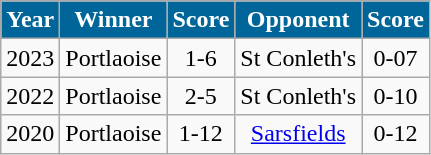<table class="wikitable" style="text-align:center;">
<tr>
<th style="background:#069;color:white">Year</th>
<th style="background:#069;color:white">Winner</th>
<th style="background:#069;color:white">Score</th>
<th style="background:#069;color:white">Opponent</th>
<th style="background:#069;color:white">Score</th>
</tr>
<tr>
<td>2023</td>
<td> Portlaoise</td>
<td>1-6</td>
<td>St Conleth's</td>
<td>0-07</td>
</tr>
<tr>
<td>2022</td>
<td> Portlaoise</td>
<td>2-5</td>
<td>St Conleth's</td>
<td>0-10</td>
</tr>
<tr>
<td>2020</td>
<td> Portlaoise</td>
<td>1-12</td>
<td><a href='#'>Sarsfields</a></td>
<td>0-12</td>
</tr>
</table>
